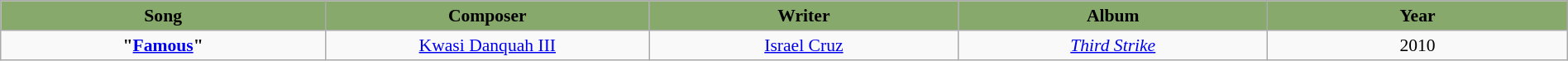<table class="wikitable" style="margin:0.5em auto; clear:both; font-size:.9em; text-align:center; width:100%">
<tr>
<th style="width:500px; background:#87a96b;"><span>Song</span></th>
<th style="width:500px; background:#87a96b;"><span>Composer</span></th>
<th style="width:500px; background:#87a96b;"><span>Writer</span></th>
<th style="width:500px; background:#87a96b;"><span>Album</span></th>
<th style="width:500px; background:#87a96b;"><span>Year</span></th>
</tr>
<tr>
<td><strong>"<a href='#'>Famous</a>"</strong></td>
<td><a href='#'>Kwasi Danquah III</a></td>
<td><a href='#'>Israel Cruz</a></td>
<td><em><a href='#'>Third Strike</a></em></td>
<td>2010</td>
</tr>
</table>
